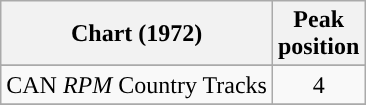<table class="wikitable sortable">
<tr>
<th align="left">Chart (1972)</th>
<th align="center">Peak<br>position</th>
</tr>
<tr>
</tr>
<tr>
<td align="left">CAN <em>RPM</em> Country Tracks</td>
<td align="center">4</td>
</tr>
<tr>
</tr>
</table>
